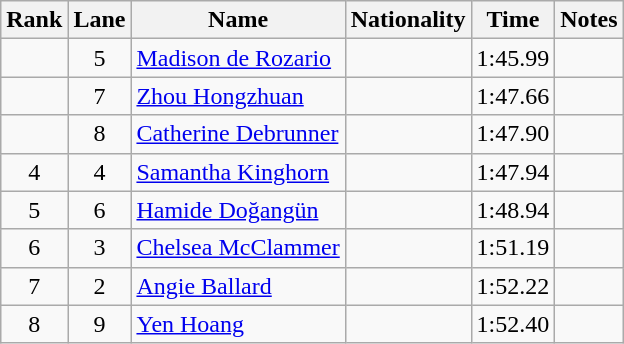<table class="wikitable sortable" style="text-align:center">
<tr>
<th>Rank</th>
<th>Lane</th>
<th>Name</th>
<th>Nationality</th>
<th>Time</th>
<th>Notes</th>
</tr>
<tr>
<td></td>
<td>5</td>
<td align="left"><a href='#'>Madison de Rozario</a></td>
<td align="left"></td>
<td>1:45.99</td>
<td></td>
</tr>
<tr>
<td></td>
<td>7</td>
<td align="left"><a href='#'>Zhou Hongzhuan</a></td>
<td align="left"></td>
<td>1:47.66</td>
<td></td>
</tr>
<tr>
<td></td>
<td>8</td>
<td align="left"><a href='#'>Catherine Debrunner</a></td>
<td align="left"></td>
<td>1:47.90</td>
<td></td>
</tr>
<tr>
<td>4</td>
<td>4</td>
<td align="left"><a href='#'>Samantha Kinghorn</a></td>
<td align="left"></td>
<td>1:47.94</td>
<td></td>
</tr>
<tr>
<td>5</td>
<td>6</td>
<td align="left"><a href='#'>Hamide Doğangün</a></td>
<td align="left"></td>
<td>1:48.94</td>
<td></td>
</tr>
<tr>
<td>6</td>
<td>3</td>
<td align="left"><a href='#'>Chelsea McClammer</a></td>
<td align="left"></td>
<td>1:51.19</td>
<td></td>
</tr>
<tr>
<td>7</td>
<td>2</td>
<td align="left"><a href='#'>Angie Ballard</a></td>
<td align="left"></td>
<td>1:52.22</td>
<td></td>
</tr>
<tr>
<td>8</td>
<td>9</td>
<td align="left"><a href='#'>Yen Hoang</a></td>
<td align="left"></td>
<td>1:52.40</td>
<td></td>
</tr>
</table>
